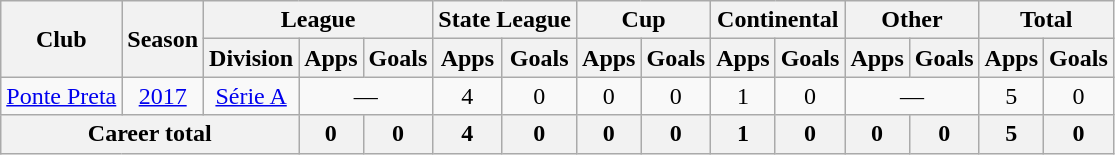<table class="wikitable" style="text-align: center;">
<tr>
<th rowspan="2">Club</th>
<th rowspan="2">Season</th>
<th colspan="3">League</th>
<th colspan="2">State League</th>
<th colspan="2">Cup</th>
<th colspan="2">Continental</th>
<th colspan="2">Other</th>
<th colspan="2">Total</th>
</tr>
<tr>
<th>Division</th>
<th>Apps</th>
<th>Goals</th>
<th>Apps</th>
<th>Goals</th>
<th>Apps</th>
<th>Goals</th>
<th>Apps</th>
<th>Goals</th>
<th>Apps</th>
<th>Goals</th>
<th>Apps</th>
<th>Goals</th>
</tr>
<tr>
<td valign="center"><a href='#'>Ponte Preta</a></td>
<td><a href='#'>2017</a></td>
<td><a href='#'>Série A</a></td>
<td colspan="2">—</td>
<td>4</td>
<td>0</td>
<td>0</td>
<td>0</td>
<td>1</td>
<td>0</td>
<td colspan="2">—</td>
<td>5</td>
<td>0</td>
</tr>
<tr>
<th colspan="3"><strong>Career total</strong></th>
<th>0</th>
<th>0</th>
<th>4</th>
<th>0</th>
<th>0</th>
<th>0</th>
<th>1</th>
<th>0</th>
<th>0</th>
<th>0</th>
<th>5</th>
<th>0</th>
</tr>
</table>
